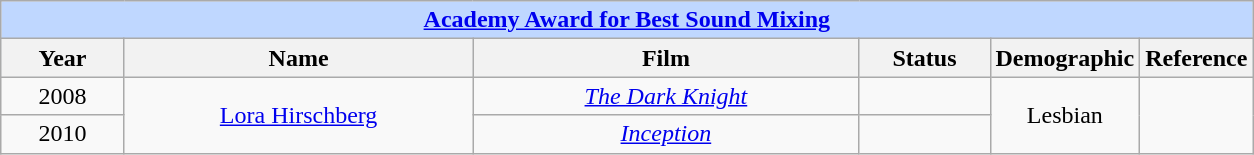<table class="wikitable" style="text-align: center">
<tr style="background:#bfd7ff;">
<td colspan="6" style="text-align:center;"><strong><a href='#'>Academy Award for Best Sound Mixing</a></strong></td>
</tr>
<tr style="background:#ebf5ff;">
<th style="width:075px;">Year</th>
<th style="width:225px;">Name</th>
<th style="width:250px;">Film</th>
<th style="width:080px;">Status</th>
<th width="50">Demographic</th>
<th width="50">Reference</th>
</tr>
<tr>
<td>2008</td>
<td rowspan=2><a href='#'>Lora Hirschberg</a></td>
<td><em><a href='#'>The Dark Knight</a></em></td>
<td></td>
<td rowspan=2>Lesbian</td>
<td rowspan=2></td>
</tr>
<tr>
<td>2010</td>
<td><em><a href='#'>Inception</a></em></td>
<td></td>
</tr>
</table>
